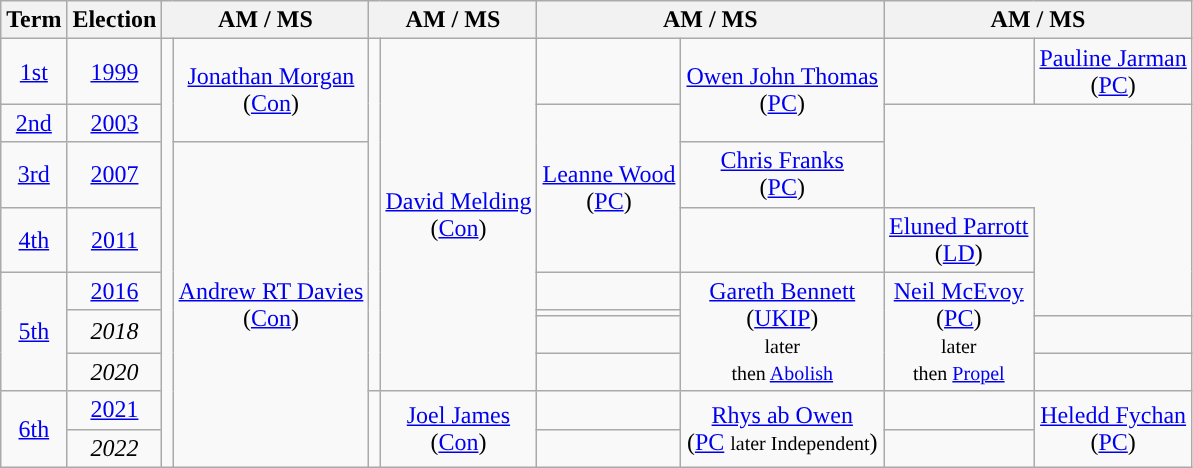<table class="wikitable" style="text-align:center">
<tr>
<th>Term</th>
<th>Election</th>
<th colspan="2">AM / MS</th>
<th colspan="2">AM / MS</th>
<th colspan="2">AM / MS</th>
<th colspan="2">AM / MS</th>
</tr>
<tr>
<td><a href='#'>1st</a></td>
<td><a href='#'>1999</a></td>
<td rowspan="10" style="color:inherit;background:"></td>
<td rowspan="2"><a href='#'>Jonathan Morgan</a><br>(<a href='#'>Con</a>)</td>
<td rowspan="8" style="color:inherit;background:"></td>
<td rowspan="8"><a href='#'>David Melding</a><br>(<a href='#'>Con</a>)</td>
<td></td>
<td rowspan="2"><a href='#'>Owen John Thomas</a><br>(<a href='#'>PC</a>)</td>
<td></td>
<td><a href='#'>Pauline Jarman</a><br>(<a href='#'>PC</a>)</td>
</tr>
<tr>
<td><a href='#'>2nd</a></td>
<td><a href='#'>2003</a></td>
<td rowspan="3"><a href='#'>Leanne Wood</a><br>(<a href='#'>PC</a>)</td>
</tr>
<tr>
<td><a href='#'>3rd</a></td>
<td><a href='#'>2007</a></td>
<td rowspan="8"><a href='#'>Andrew RT Davies</a><br>(<a href='#'>Con</a>)</td>
<td><a href='#'>Chris Franks</a><br>(<a href='#'>PC</a>)</td>
</tr>
<tr>
<td><a href='#'>4th</a></td>
<td><a href='#'>2011</a></td>
<td style="color:inherit;background:"></td>
<td><a href='#'>Eluned Parrott</a><br>(<a href='#'>LD</a>)</td>
</tr>
<tr>
<td rowspan="4"><a href='#'>5th</a></td>
<td><a href='#'>2016</a></td>
<td style="color:inherit;background:"></td>
<td rowspan="4"><a href='#'>Gareth Bennett</a><br>(<a href='#'>UKIP</a>) <br> <small>later <a href='#'></a><br> then <a href='#'>Abolish</a></small></td>
<td rowspan="4"><a href='#'>Neil McEvoy</a><br>(<a href='#'>PC</a>) <br> <small>later <a href='#'></a><br> then <a href='#'>Propel</a></small></td>
</tr>
<tr>
<td rowspan="2"><em>2018</em></td>
</tr>
<tr>
<td style="color:inherit;background-color: "></td>
<td style="color:inherit;background-color: "></td>
</tr>
<tr>
<td><em>2020</em></td>
<td style="color:inherit;background:"></td>
<td style="color:inherit;background:"></td>
</tr>
<tr>
<td rowspan="2"><a href='#'>6th</a></td>
<td><a href='#'>2021</a></td>
<td rowspan="2" style="color:inherit;background:"></td>
<td rowspan="2"><a href='#'>Joel James</a><br>(<a href='#'>Con</a>)</td>
<td></td>
<td rowspan="2"><a href='#'>Rhys ab Owen</a><br>(<a href='#'>PC</a> <small>later Independent</small>)</td>
<td></td>
<td rowspan="2"><a href='#'>Heledd Fychan</a><br>(<a href='#'>PC</a>)</td>
</tr>
<tr>
<td><em>2022</em></td>
</tr>
</table>
